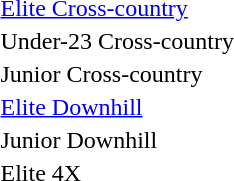<table>
<tr>
<td><a href='#'>Elite Cross-country</a></td>
<td></td>
<td></td>
<td></td>
</tr>
<tr>
<td>Under-23 Cross-country</td>
<td></td>
<td></td>
<td></td>
</tr>
<tr>
<td>Junior Cross-country</td>
<td></td>
<td></td>
<td></td>
</tr>
<tr>
<td><a href='#'>Elite Downhill</a></td>
<td></td>
<td></td>
<td></td>
</tr>
<tr>
<td>Junior Downhill</td>
<td></td>
<td></td>
<td></td>
</tr>
<tr>
<td>Elite 4X </td>
<td></td>
<td></td>
<td></td>
</tr>
</table>
